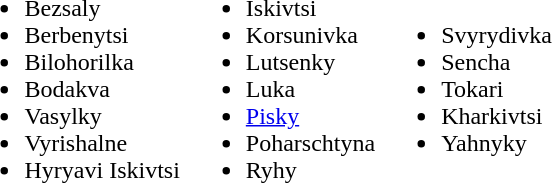<table>
<tr>
<td><br><ul><li>Bezsaly</li><li>Berbenytsi</li><li>Bilohorilka</li><li>Bodakva</li><li>Vasylky</li><li>Vyrishalne</li><li>Hyryavi Iskivtsi</li></ul></td>
<td><br><ul><li>Iskivtsi</li><li>Korsunivka</li><li>Lutsenky</li><li>Luka</li><li><a href='#'>Pisky</a></li><li>Poharschtyna</li><li>Ryhy</li></ul></td>
<td><br><ul><li>Svyrydivka</li><li>Sencha</li><li>Tokari</li><li>Kharkivtsi</li><li>Yahnyky</li></ul></td>
</tr>
</table>
